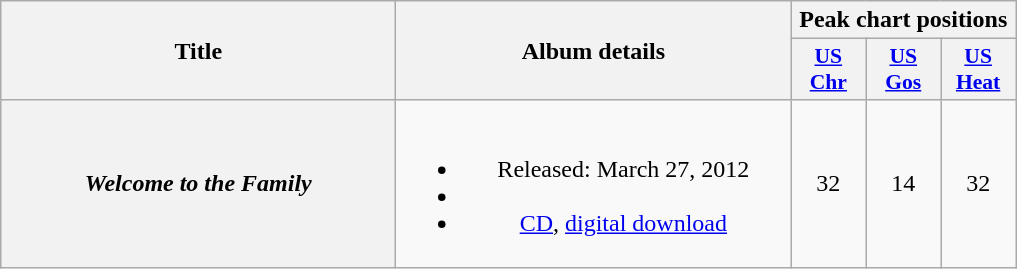<table class="wikitable plainrowheaders" style="text-align:center;">
<tr>
<th scope="col" rowspan="2" style="width:16em;">Title</th>
<th scope="col" rowspan="2" style="width:16em;">Album details</th>
<th scope="col" colspan="3">Peak chart positions</th>
</tr>
<tr>
<th style="width:3em; font-size:90%"><a href='#'>US<br>Chr</a></th>
<th style="width:3em; font-size:90%"><a href='#'>US<br>Gos</a></th>
<th style="width:3em; font-size:90%"><a href='#'>US<br>Heat</a></th>
</tr>
<tr>
<th scope="row"><em>Welcome to the Family</em></th>
<td><br><ul><li>Released: March 27, 2012</li><li></li><li><a href='#'>CD</a>, <a href='#'>digital download</a></li></ul></td>
<td>32</td>
<td>14</td>
<td>32</td>
</tr>
</table>
